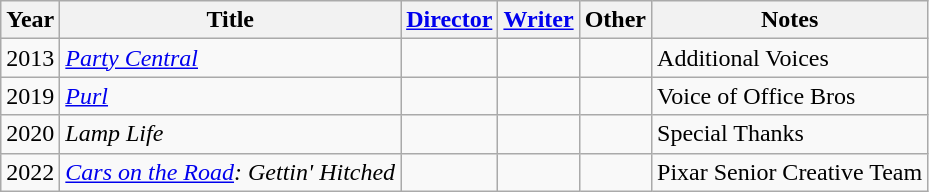<table class="wikitable">
<tr>
<th>Year</th>
<th>Title</th>
<th><a href='#'>Director</a></th>
<th><a href='#'>Writer</a></th>
<th>Other</th>
<th>Notes</th>
</tr>
<tr>
<td>2013</td>
<td><em><a href='#'>Party Central</a></em></td>
<td></td>
<td></td>
<td></td>
<td>Additional Voices</td>
</tr>
<tr>
<td>2019</td>
<td><em><a href='#'>Purl</a></em></td>
<td></td>
<td></td>
<td></td>
<td>Voice of Office Bros</td>
</tr>
<tr>
<td>2020</td>
<td><em>Lamp Life</em></td>
<td></td>
<td></td>
<td></td>
<td>Special Thanks</td>
</tr>
<tr>
<td>2022</td>
<td><em><a href='#'>Cars on the Road</a>: Gettin' Hitched</em></td>
<td></td>
<td></td>
<td></td>
<td>Pixar Senior Creative Team</td>
</tr>
</table>
